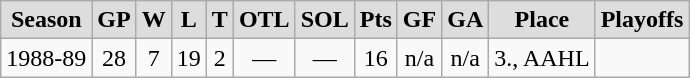<table class="wikitable">
<tr style="font-weight:bold; background-color:#dddddd;" align="center" |>
<td>Season</td>
<td>GP</td>
<td>W</td>
<td>L</td>
<td>T</td>
<td>OTL</td>
<td>SOL</td>
<td>Pts</td>
<td>GF</td>
<td>GA</td>
<td>Place</td>
<td>Playoffs</td>
</tr>
<tr align="center">
<td>1988-89</td>
<td>28</td>
<td>7</td>
<td>19</td>
<td>2</td>
<td>—</td>
<td>—</td>
<td>16</td>
<td>n/a</td>
<td>n/a</td>
<td align="left">3., AAHL</td>
<td></td>
</tr>
</table>
